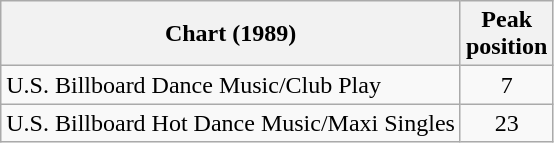<table class="wikitable sortable">
<tr>
<th>Chart (1989)</th>
<th>Peak<br>position</th>
</tr>
<tr>
<td>U.S. Billboard Dance Music/Club Play</td>
<td style="text-align:center;">7</td>
</tr>
<tr>
<td>U.S. Billboard Hot Dance Music/Maxi Singles</td>
<td style="text-align:center;">23</td>
</tr>
</table>
